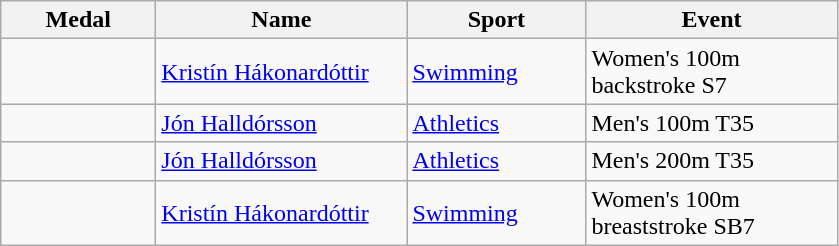<table class="wikitable">
<tr>
<th style="width:6em">Medal</th>
<th style="width:10em">Name</th>
<th style="width:7em">Sport</th>
<th style="width:10em">Event</th>
</tr>
<tr>
<td></td>
<td><a href='#'>Kristín Hákonardóttir</a></td>
<td><a href='#'>Swimming</a></td>
<td>Women's 100m backstroke S7</td>
</tr>
<tr>
<td></td>
<td><a href='#'>Jón Halldórsson</a></td>
<td><a href='#'>Athletics</a></td>
<td>Men's 100m T35</td>
</tr>
<tr>
<td></td>
<td><a href='#'>Jón Halldórsson</a></td>
<td><a href='#'>Athletics</a></td>
<td>Men's 200m T35</td>
</tr>
<tr>
<td></td>
<td><a href='#'>Kristín Hákonardóttir</a></td>
<td><a href='#'>Swimming</a></td>
<td>Women's 100m breaststroke SB7</td>
</tr>
</table>
